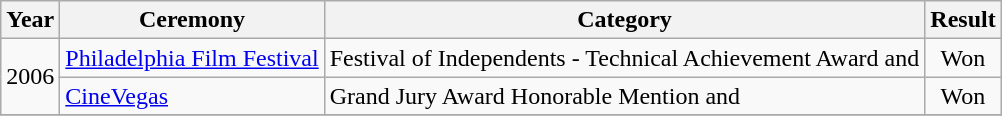<table class="wikitable">
<tr>
<th align="left">Year</th>
<th align="left">Ceremony</th>
<th align="left">Category</th>
<th align="left">Result</th>
</tr>
<tr>
<td rowspan=2>2006</td>
<td align="left"><a href='#'>Philadelphia Film Festival</a></td>
<td align="left">Festival of Independents - Technical Achievement Award  and </td>
<td align="center">Won</td>
</tr>
<tr>
<td align="left"><a href='#'>CineVegas</a></td>
<td align="left">Grand Jury Award Honorable Mention  and </td>
<td align="center">Won</td>
</tr>
<tr>
</tr>
</table>
